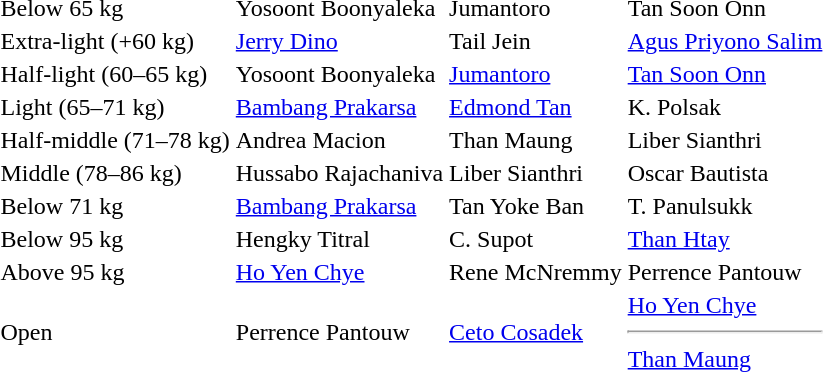<table>
<tr>
<td>Below 65 kg</td>
<td> Yosoont Boonyaleka</td>
<td> Jumantoro</td>
<td> Tan Soon Onn</td>
</tr>
<tr>
<td>Extra-light (+60 kg)</td>
<td> <a href='#'>Jerry Dino</a></td>
<td> Tail Jein</td>
<td> <a href='#'>Agus Priyono Salim</a></td>
</tr>
<tr>
<td>Half-light (60–65 kg)</td>
<td> Yosoont Boonyaleka</td>
<td> <a href='#'>Jumantoro</a></td>
<td> <a href='#'>Tan Soon Onn</a></td>
</tr>
<tr>
<td>Light (65–71 kg)</td>
<td> <a href='#'>Bambang Prakarsa</a></td>
<td> <a href='#'>Edmond Tan</a></td>
<td> K. Polsak</td>
</tr>
<tr>
<td>Half-middle (71–78 kg)</td>
<td> Andrea Macion</td>
<td> Than Maung</td>
<td> Liber Sianthri</td>
</tr>
<tr>
<td>Middle (78–86 kg)</td>
<td> Hussabo Rajachaniva</td>
<td> Liber Sianthri</td>
<td> Oscar Bautista</td>
</tr>
<tr>
<td>Below 71 kg</td>
<td> <a href='#'>Bambang Prakarsa</a></td>
<td> Tan Yoke Ban</td>
<td> T. Panulsukk</td>
</tr>
<tr>
<td>Below 95 kg</td>
<td> Hengky Titral</td>
<td> C. Supot</td>
<td> <a href='#'>Than Htay</a></td>
</tr>
<tr>
<td>Above 95 kg</td>
<td> <a href='#'>Ho Yen Chye</a></td>
<td> Rene McNremmy</td>
<td> Perrence Pantouw</td>
</tr>
<tr>
<td>Open</td>
<td> Perrence Pantouw</td>
<td> <a href='#'>Ceto Cosadek</a></td>
<td> <a href='#'>Ho Yen Chye</a><br><hr>  <a href='#'>Than Maung</a></td>
</tr>
</table>
